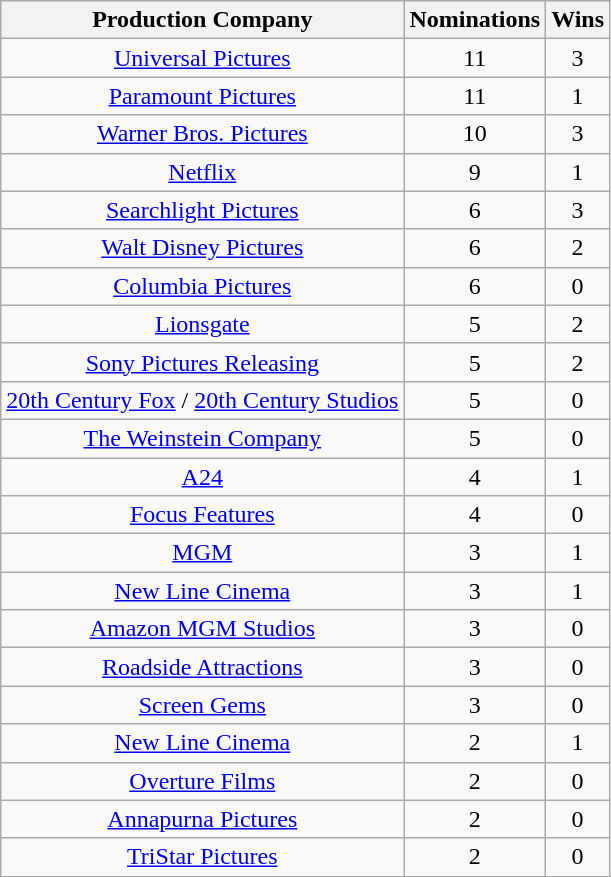<table class="wikitable sortable plainrowheaders" style="text-align:center;">
<tr>
<th scope="col">Production Company</th>
<th scope="col">Nominations</th>
<th scope="col">Wins</th>
</tr>
<tr>
<td><a href='#'>Universal Pictures</a></td>
<td>11</td>
<td>3</td>
</tr>
<tr>
<td><a href='#'>Paramount Pictures</a></td>
<td>11</td>
<td>1</td>
</tr>
<tr>
<td><a href='#'>Warner Bros. Pictures</a></td>
<td>10</td>
<td>3</td>
</tr>
<tr>
<td><a href='#'>Netflix</a></td>
<td>9</td>
<td>1</td>
</tr>
<tr>
<td><a href='#'>Searchlight Pictures</a></td>
<td>6</td>
<td>3</td>
</tr>
<tr>
<td><a href='#'>Walt Disney Pictures</a></td>
<td>6</td>
<td>2</td>
</tr>
<tr>
<td><a href='#'>Columbia Pictures</a></td>
<td>6</td>
<td>0</td>
</tr>
<tr>
<td><a href='#'>Lionsgate</a></td>
<td>5</td>
<td>2</td>
</tr>
<tr>
<td><a href='#'>Sony Pictures Releasing</a></td>
<td>5</td>
<td>2</td>
</tr>
<tr>
<td><a href='#'>20th Century Fox</a> / <a href='#'>20th Century Studios</a></td>
<td>5</td>
<td>0</td>
</tr>
<tr>
<td><a href='#'>The Weinstein Company</a></td>
<td>5</td>
<td>0</td>
</tr>
<tr>
<td><a href='#'>A24</a></td>
<td>4</td>
<td>1</td>
</tr>
<tr>
<td><a href='#'>Focus Features</a></td>
<td>4</td>
<td>0</td>
</tr>
<tr>
<td><a href='#'>MGM</a></td>
<td>3</td>
<td>1</td>
</tr>
<tr>
<td><a href='#'>New Line Cinema</a></td>
<td>3</td>
<td>1</td>
</tr>
<tr>
<td><a href='#'>Amazon MGM Studios</a></td>
<td>3</td>
<td>0</td>
</tr>
<tr>
<td><a href='#'>Roadside Attractions</a></td>
<td>3</td>
<td>0</td>
</tr>
<tr>
<td><a href='#'>Screen Gems</a></td>
<td>3</td>
<td>0</td>
</tr>
<tr>
<td><a href='#'>New Line Cinema</a></td>
<td>2</td>
<td>1</td>
</tr>
<tr>
<td><a href='#'>Overture Films</a></td>
<td>2</td>
<td>0</td>
</tr>
<tr>
<td><a href='#'>Annapurna Pictures</a></td>
<td>2</td>
<td>0</td>
</tr>
<tr>
<td><a href='#'>TriStar Pictures</a></td>
<td>2</td>
<td>0</td>
</tr>
<tr>
</tr>
</table>
